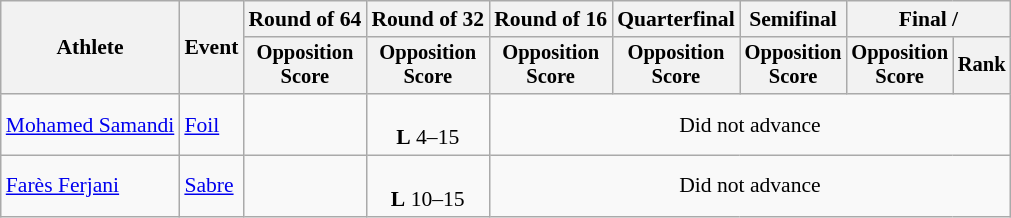<table class="wikitable" style="font-size:90%">
<tr>
<th rowspan="2">Athlete</th>
<th rowspan="2">Event</th>
<th>Round of 64</th>
<th>Round of 32</th>
<th>Round of 16</th>
<th>Quarterfinal</th>
<th>Semifinal</th>
<th colspan=2>Final / </th>
</tr>
<tr style="font-size:95%">
<th>Opposition <br> Score</th>
<th>Opposition <br> Score</th>
<th>Opposition <br> Score</th>
<th>Opposition <br> Score</th>
<th>Opposition <br> Score</th>
<th>Opposition <br> Score</th>
<th>Rank</th>
</tr>
<tr align=center>
<td align=left><a href='#'>Mohamed Samandi</a></td>
<td align=left><a href='#'>Foil</a></td>
<td></td>
<td><br><strong>L</strong> 4–15</td>
<td colspan=5>Did not advance</td>
</tr>
<tr align=center>
<td align=left><a href='#'>Farès Ferjani</a></td>
<td align=left><a href='#'>Sabre</a></td>
<td></td>
<td><br><strong>L</strong> 10–15</td>
<td colspan=5>Did not advance</td>
</tr>
</table>
